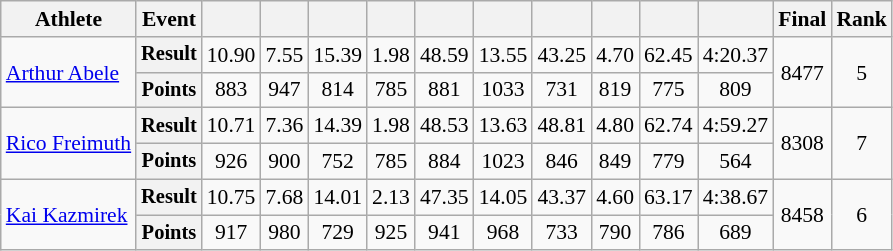<table class="wikitable" style="font-size:90%">
<tr>
<th>Athlete</th>
<th>Event</th>
<th></th>
<th></th>
<th></th>
<th></th>
<th></th>
<th></th>
<th></th>
<th></th>
<th></th>
<th></th>
<th>Final</th>
<th>Rank</th>
</tr>
<tr align=center>
<td rowspan=2 align=left><a href='#'>Arthur Abele</a></td>
<th style="font-size:95%">Result</th>
<td>10.90</td>
<td>7.55</td>
<td>15.39</td>
<td>1.98</td>
<td>48.59</td>
<td>13.55</td>
<td>43.25</td>
<td>4.70</td>
<td>62.45</td>
<td>4:20.37</td>
<td rowspan=2>8477</td>
<td rowspan=2>5</td>
</tr>
<tr align=center>
<th style="font-size:95%">Points</th>
<td>883</td>
<td>947</td>
<td>814</td>
<td>785</td>
<td>881</td>
<td>1033</td>
<td>731</td>
<td>819</td>
<td>775</td>
<td>809</td>
</tr>
<tr align=center>
<td rowspan=2 align=left><a href='#'>Rico Freimuth</a></td>
<th style="font-size:95%">Result</th>
<td>10.71</td>
<td>7.36</td>
<td>14.39</td>
<td>1.98</td>
<td>48.53</td>
<td>13.63</td>
<td>48.81</td>
<td>4.80</td>
<td>62.74</td>
<td>4:59.27</td>
<td rowspan=2>8308</td>
<td rowspan=2>7</td>
</tr>
<tr align=center>
<th style="font-size:95%">Points</th>
<td>926</td>
<td>900</td>
<td>752</td>
<td>785</td>
<td>884</td>
<td>1023</td>
<td>846</td>
<td>849</td>
<td>779</td>
<td>564</td>
</tr>
<tr align=center>
<td rowspan=2 align=left><a href='#'>Kai Kazmirek</a></td>
<th style="font-size:95%">Result</th>
<td>10.75</td>
<td>7.68</td>
<td>14.01</td>
<td>2.13</td>
<td>47.35</td>
<td>14.05</td>
<td>43.37</td>
<td>4.60</td>
<td>63.17</td>
<td>4:38.67</td>
<td rowspan=2>8458</td>
<td rowspan=2>6</td>
</tr>
<tr align=center>
<th style="font-size:95%">Points</th>
<td>917</td>
<td>980</td>
<td>729</td>
<td>925</td>
<td>941</td>
<td>968</td>
<td>733</td>
<td>790</td>
<td>786</td>
<td>689</td>
</tr>
</table>
